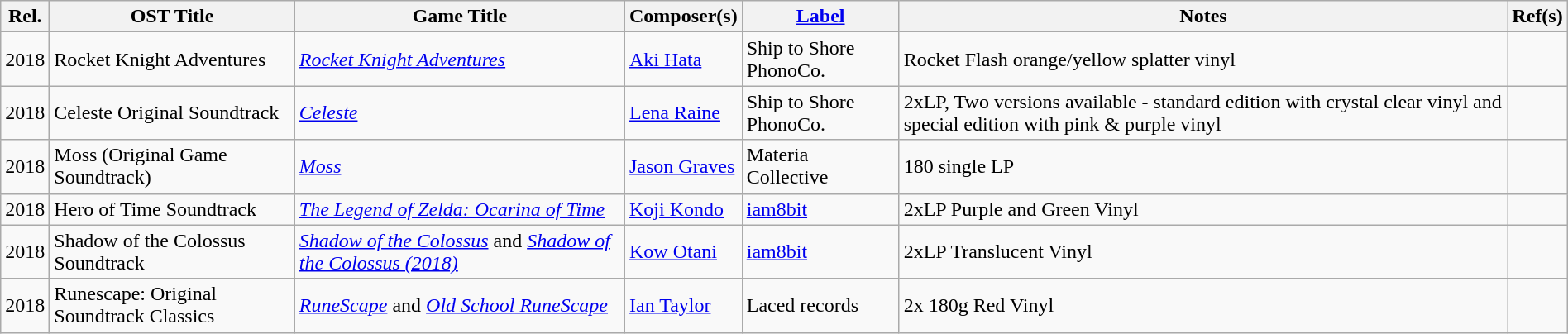<table class="wikitable sortable" width="100%">
<tr>
<th>Rel.</th>
<th>OST Title</th>
<th>Game Title</th>
<th>Composer(s)</th>
<th><a href='#'>Label</a></th>
<th>Notes</th>
<th>Ref(s)</th>
</tr>
<tr>
<td>2018</td>
<td>Rocket Knight Adventures</td>
<td><em><a href='#'>Rocket Knight Adventures</a></em></td>
<td><a href='#'>Aki Hata</a></td>
<td>Ship to Shore PhonoCo.</td>
<td>Rocket Flash orange/yellow splatter vinyl</td>
<td></td>
</tr>
<tr>
<td>2018</td>
<td>Celeste Original Soundtrack</td>
<td><a href='#'><em>Celeste</em></a></td>
<td><a href='#'>Lena Raine</a></td>
<td>Ship to Shore PhonoCo.</td>
<td>2xLP, Two versions available - standard edition with crystal clear vinyl and special edition with pink & purple vinyl</td>
<td></td>
</tr>
<tr>
<td>2018</td>
<td>Moss (Original Game Soundtrack)</td>
<td><a href='#'><em>Moss</em></a></td>
<td><a href='#'>Jason Graves</a></td>
<td>Materia Collective</td>
<td>180 single LP</td>
<td></td>
</tr>
<tr>
<td>2018</td>
<td>Hero of Time Soundtrack</td>
<td><em><a href='#'>The Legend of Zelda: Ocarina of Time</a></em></td>
<td><a href='#'>Koji Kondo</a></td>
<td><a href='#'>iam8bit</a></td>
<td>2xLP Purple and Green Vinyl</td>
<td></td>
</tr>
<tr>
<td>2018</td>
<td>Shadow of the Colossus Soundtrack</td>
<td><em><a href='#'>Shadow of the Colossus</a></em> and <em><a href='#'>Shadow of the Colossus (2018)</a></em></td>
<td><a href='#'>Kow Otani</a></td>
<td><a href='#'>iam8bit</a></td>
<td>2xLP Translucent Vinyl</td>
<td></td>
</tr>
<tr>
<td>2018</td>
<td>Runescape: Original Soundtrack Classics</td>
<td><em><a href='#'>RuneScape</a></em> and <em><a href='#'>Old School RuneScape</a></em></td>
<td><a href='#'>Ian Taylor</a></td>
<td>Laced records</td>
<td>2x 180g Red Vinyl</td>
<td></td>
</tr>
</table>
